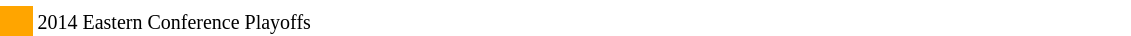<table width=60%>
<tr>
<td style="width: 20px;"></td>
<td bgcolor=#ffffff></td>
</tr>
<tr>
<td bgcolor=orange></td>
<td bgcolor=#ffffff><small>2014 Eastern Conference Playoffs</small></td>
</tr>
</table>
